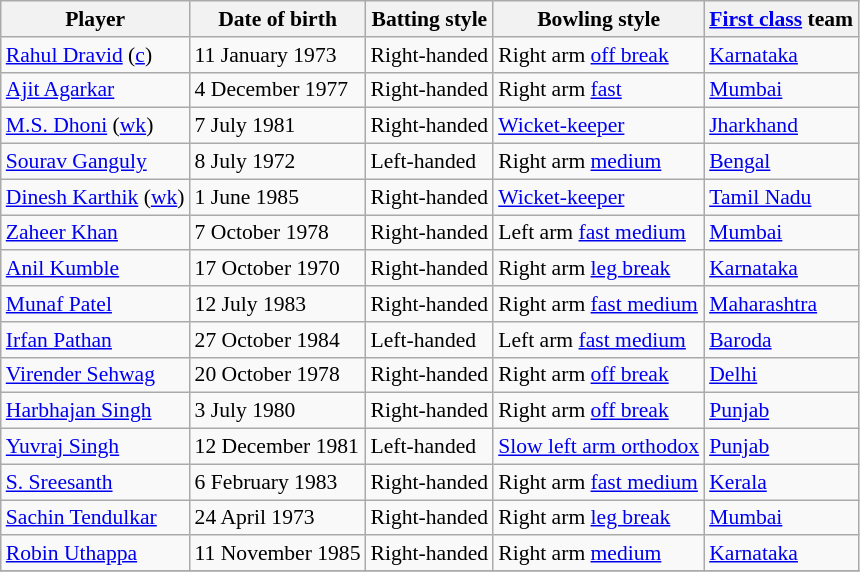<table class=wikitable style=font-size:90%;text-align:left>
<tr>
<th>Player</th>
<th>Date of birth</th>
<th>Batting style</th>
<th>Bowling style</th>
<th><a href='#'>First class</a> team</th>
</tr>
<tr>
<td><a href='#'>Rahul Dravid</a> (<a href='#'>c</a>)</td>
<td>11 January 1973</td>
<td>Right-handed</td>
<td>Right arm <a href='#'>off break</a></td>
<td><a href='#'>Karnataka</a></td>
</tr>
<tr>
<td><a href='#'>Ajit Agarkar</a></td>
<td>4 December 1977</td>
<td>Right-handed</td>
<td>Right arm <a href='#'>fast</a></td>
<td><a href='#'>Mumbai</a></td>
</tr>
<tr>
<td><a href='#'>M.S. Dhoni</a> (<a href='#'>wk</a>)</td>
<td>7 July 1981</td>
<td>Right-handed</td>
<td><a href='#'>Wicket-keeper</a></td>
<td><a href='#'>Jharkhand</a></td>
</tr>
<tr>
<td><a href='#'>Sourav Ganguly</a></td>
<td>8 July 1972</td>
<td>Left-handed</td>
<td>Right arm <a href='#'>medium</a></td>
<td><a href='#'>Bengal</a></td>
</tr>
<tr>
<td><a href='#'>Dinesh Karthik</a> (<a href='#'>wk</a>)</td>
<td>1 June 1985</td>
<td>Right-handed</td>
<td><a href='#'>Wicket-keeper</a></td>
<td><a href='#'>Tamil Nadu</a></td>
</tr>
<tr>
<td><a href='#'>Zaheer Khan</a></td>
<td>7 October 1978</td>
<td>Right-handed</td>
<td>Left arm <a href='#'>fast medium</a></td>
<td><a href='#'>Mumbai</a></td>
</tr>
<tr>
<td><a href='#'>Anil Kumble</a></td>
<td>17 October 1970</td>
<td>Right-handed</td>
<td>Right arm <a href='#'>leg break</a></td>
<td><a href='#'>Karnataka</a></td>
</tr>
<tr>
<td><a href='#'>Munaf Patel</a></td>
<td>12 July 1983</td>
<td>Right-handed</td>
<td>Right arm <a href='#'>fast medium</a></td>
<td><a href='#'>Maharashtra</a></td>
</tr>
<tr>
<td><a href='#'>Irfan Pathan</a></td>
<td>27 October 1984</td>
<td>Left-handed</td>
<td>Left arm <a href='#'>fast medium</a></td>
<td><a href='#'>Baroda</a></td>
</tr>
<tr>
<td><a href='#'>Virender Sehwag</a></td>
<td>20 October 1978</td>
<td>Right-handed</td>
<td>Right arm <a href='#'>off break</a></td>
<td><a href='#'>Delhi</a></td>
</tr>
<tr>
<td><a href='#'>Harbhajan Singh</a></td>
<td>3 July 1980</td>
<td>Right-handed</td>
<td>Right arm <a href='#'>off break</a></td>
<td><a href='#'>Punjab</a></td>
</tr>
<tr>
<td><a href='#'>Yuvraj Singh</a></td>
<td>12 December 1981</td>
<td>Left-handed</td>
<td><a href='#'>Slow left arm orthodox</a></td>
<td><a href='#'>Punjab</a></td>
</tr>
<tr>
<td><a href='#'>S. Sreesanth</a></td>
<td>6 February 1983</td>
<td>Right-handed</td>
<td>Right arm <a href='#'>fast medium</a></td>
<td><a href='#'>Kerala</a></td>
</tr>
<tr>
<td><a href='#'>Sachin Tendulkar</a></td>
<td>24 April 1973</td>
<td>Right-handed</td>
<td>Right arm <a href='#'>leg break</a></td>
<td><a href='#'>Mumbai</a></td>
</tr>
<tr>
<td><a href='#'>Robin Uthappa</a></td>
<td>11 November 1985</td>
<td>Right-handed</td>
<td>Right arm <a href='#'>medium</a></td>
<td><a href='#'>Karnataka</a></td>
</tr>
<tr>
</tr>
</table>
